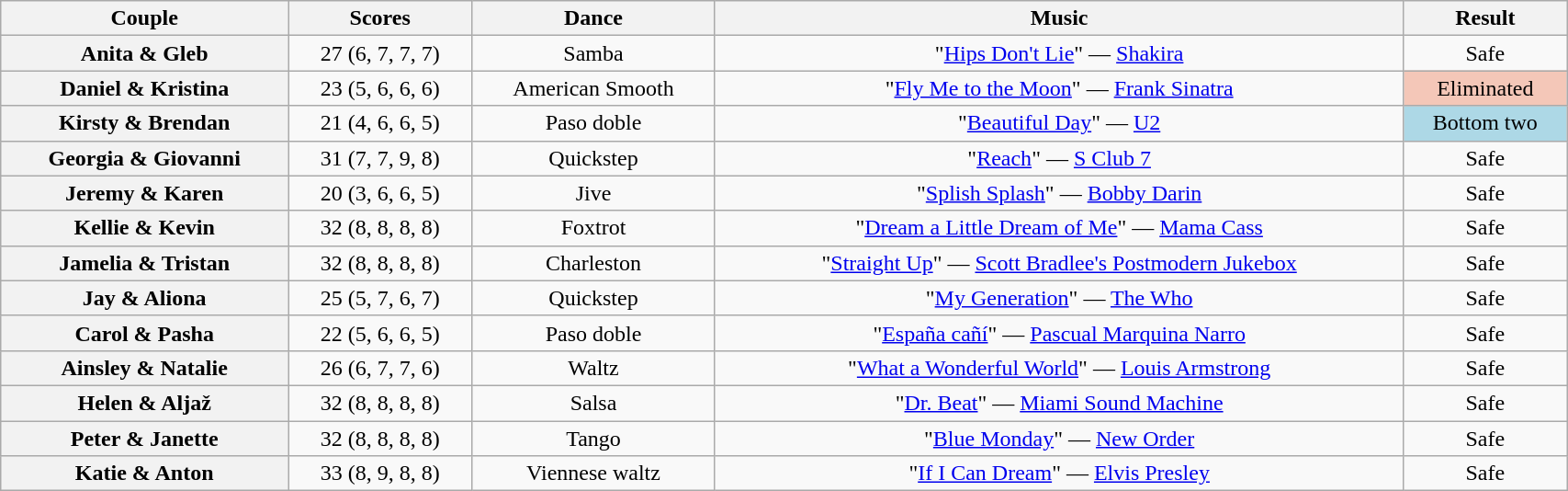<table class="wikitable sortable" style="text-align:center; width:90%">
<tr>
<th scope="col">Couple</th>
<th scope="col">Scores</th>
<th scope="col" class="unsortable">Dance</th>
<th scope="col" class="unsortable">Music</th>
<th scope="col" class="unsortable">Result</th>
</tr>
<tr>
<th scope="row">Anita & Gleb</th>
<td>27 (6, 7, 7, 7)</td>
<td>Samba</td>
<td>"<a href='#'>Hips Don't Lie</a>" — <a href='#'>Shakira</a></td>
<td>Safe</td>
</tr>
<tr>
<th scope="row">Daniel & Kristina</th>
<td>23 (5, 6, 6, 6)</td>
<td>American Smooth</td>
<td>"<a href='#'>Fly Me to the Moon</a>" — <a href='#'>Frank Sinatra</a></td>
<td bgcolor="f4c7b8">Eliminated</td>
</tr>
<tr>
<th scope="row">Kirsty & Brendan</th>
<td>21 (4, 6, 6, 5)</td>
<td>Paso doble</td>
<td>"<a href='#'>Beautiful Day</a>" — <a href='#'>U2</a></td>
<td bgcolor="lightblue">Bottom two</td>
</tr>
<tr>
<th scope="row">Georgia & Giovanni</th>
<td>31 (7, 7, 9, 8)</td>
<td>Quickstep</td>
<td>"<a href='#'>Reach</a>" — <a href='#'>S Club 7</a></td>
<td>Safe</td>
</tr>
<tr>
<th scope="row">Jeremy & Karen</th>
<td>20 (3, 6, 6, 5)</td>
<td>Jive</td>
<td>"<a href='#'>Splish Splash</a>" — <a href='#'>Bobby Darin</a></td>
<td>Safe</td>
</tr>
<tr>
<th scope="row">Kellie & Kevin</th>
<td>32 (8, 8, 8, 8)</td>
<td>Foxtrot</td>
<td>"<a href='#'>Dream a Little Dream of Me</a>" — <a href='#'>Mama Cass</a></td>
<td>Safe</td>
</tr>
<tr>
<th scope="row">Jamelia & Tristan</th>
<td>32 (8, 8, 8, 8)</td>
<td>Charleston</td>
<td>"<a href='#'>Straight Up</a>" — <a href='#'>Scott Bradlee's Postmodern Jukebox</a></td>
<td>Safe</td>
</tr>
<tr>
<th scope="row">Jay & Aliona</th>
<td>25 (5, 7, 6, 7)</td>
<td>Quickstep</td>
<td>"<a href='#'>My Generation</a>" — <a href='#'>The Who</a></td>
<td>Safe</td>
</tr>
<tr>
<th scope="row">Carol & Pasha</th>
<td>22 (5, 6, 6, 5)</td>
<td>Paso doble</td>
<td>"<a href='#'>España cañí</a>" — <a href='#'>Pascual Marquina Narro</a></td>
<td>Safe</td>
</tr>
<tr>
<th scope="row">Ainsley & Natalie</th>
<td>26 (6, 7, 7, 6)</td>
<td>Waltz</td>
<td>"<a href='#'>What a Wonderful World</a>" — <a href='#'>Louis Armstrong</a></td>
<td>Safe</td>
</tr>
<tr>
<th scope="row">Helen & Aljaž</th>
<td>32 (8, 8, 8, 8)</td>
<td>Salsa</td>
<td>"<a href='#'>Dr. Beat</a>" — <a href='#'>Miami Sound Machine</a></td>
<td>Safe</td>
</tr>
<tr>
<th scope="row">Peter & Janette</th>
<td>32 (8, 8, 8, 8)</td>
<td>Tango</td>
<td>"<a href='#'>Blue Monday</a>" — <a href='#'>New Order</a></td>
<td>Safe</td>
</tr>
<tr>
<th scope="row">Katie & Anton</th>
<td>33 (8, 9, 8, 8)</td>
<td>Viennese waltz</td>
<td>"<a href='#'>If I Can Dream</a>" — <a href='#'>Elvis Presley</a></td>
<td>Safe</td>
</tr>
</table>
